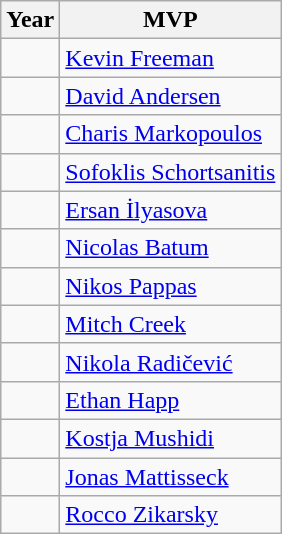<table class="wikitable sortable">
<tr>
<th>Year</th>
<th>MVP</th>
</tr>
<tr>
<td></td>
<td> <a href='#'>Kevin Freeman</a></td>
</tr>
<tr>
<td></td>
<td> <a href='#'>David Andersen</a></td>
</tr>
<tr>
<td></td>
<td> <a href='#'>Charis Markopoulos</a></td>
</tr>
<tr>
<td></td>
<td> <a href='#'>Sofoklis Schortsanitis</a></td>
</tr>
<tr>
<td></td>
<td> <a href='#'>Ersan İlyasova</a></td>
</tr>
<tr>
<td></td>
<td> <a href='#'>Nicolas Batum</a></td>
</tr>
<tr>
<td></td>
<td> <a href='#'>Nikos Pappas</a></td>
</tr>
<tr>
<td></td>
<td> <a href='#'>Mitch Creek</a></td>
</tr>
<tr>
<td></td>
<td> <a href='#'>Nikola Radičević</a></td>
</tr>
<tr>
<td></td>
<td> <a href='#'>Ethan Happ</a></td>
</tr>
<tr>
<td></td>
<td> <a href='#'>Kostja Mushidi</a></td>
</tr>
<tr>
<td></td>
<td> <a href='#'>Jonas Mattisseck</a></td>
</tr>
<tr>
<td></td>
<td> <a href='#'>Rocco Zikarsky</a></td>
</tr>
</table>
